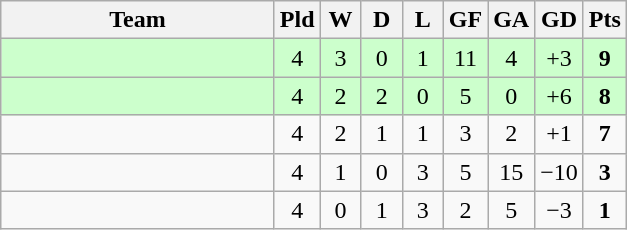<table class="wikitable" style="text-align: center;">
<tr>
<th width=175>Team</th>
<th width=20>Pld</th>
<th width=20>W</th>
<th width=20>D</th>
<th width=20>L</th>
<th width=20>GF</th>
<th width=20>GA</th>
<th width=20>GD</th>
<th width=20>Pts</th>
</tr>
<tr bgcolor=ccffcc>
<td style="text-align:left;"></td>
<td>4</td>
<td>3</td>
<td>0</td>
<td>1</td>
<td>11</td>
<td>4</td>
<td>+3</td>
<td><strong>9</strong></td>
</tr>
<tr bgcolor=ccffcc>
<td style="text-align:left;"></td>
<td>4</td>
<td>2</td>
<td>2</td>
<td>0</td>
<td>5</td>
<td>0</td>
<td>+6</td>
<td><strong>8</strong></td>
</tr>
<tr>
<td style="text-align:left;"></td>
<td>4</td>
<td>2</td>
<td>1</td>
<td>1</td>
<td>3</td>
<td>2</td>
<td>+1</td>
<td><strong>7</strong></td>
</tr>
<tr>
<td style="text-align:left;"></td>
<td>4</td>
<td>1</td>
<td>0</td>
<td>3</td>
<td>5</td>
<td>15</td>
<td>−10</td>
<td><strong>3</strong></td>
</tr>
<tr>
<td style="text-align:left;"></td>
<td>4</td>
<td>0</td>
<td>1</td>
<td>3</td>
<td>2</td>
<td>5</td>
<td>−3</td>
<td><strong>1</strong></td>
</tr>
</table>
